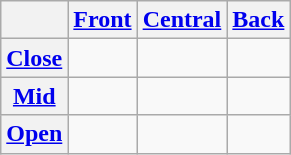<table class="wikitable" style="text-align:center">
<tr>
<th></th>
<th><a href='#'>Front</a></th>
<th><a href='#'>Central</a></th>
<th><a href='#'>Back</a></th>
</tr>
<tr align="center">
<th><a href='#'>Close</a></th>
<td></td>
<td></td>
<td> </td>
</tr>
<tr>
<th><a href='#'>Mid</a></th>
<td></td>
<td></td>
<td></td>
</tr>
<tr align="center">
<th><a href='#'>Open</a></th>
<td></td>
<td></td>
<td></td>
</tr>
</table>
